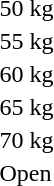<table>
<tr>
<td rowspan=2>50 kg</td>
<td rowspan=2></td>
<td rowspan=2></td>
<td></td>
</tr>
<tr>
<td></td>
</tr>
<tr>
<td rowspan=2>55 kg</td>
<td rowspan=2></td>
<td rowspan=2></td>
<td></td>
</tr>
<tr>
<td></td>
</tr>
<tr>
<td rowspan=2>60 kg</td>
<td rowspan=2></td>
<td rowspan=2></td>
<td></td>
</tr>
<tr>
<td></td>
</tr>
<tr>
<td rowspan=2>65 kg</td>
<td rowspan=2></td>
<td rowspan=2></td>
<td></td>
</tr>
<tr>
<td></td>
</tr>
<tr>
<td rowspan=2>70 kg</td>
<td rowspan=2></td>
<td rowspan=2></td>
<td></td>
</tr>
<tr>
<td></td>
</tr>
<tr>
<td rowspan=2>Open</td>
<td rowspan=2></td>
<td rowspan=2></td>
<td></td>
</tr>
<tr>
<td></td>
</tr>
</table>
